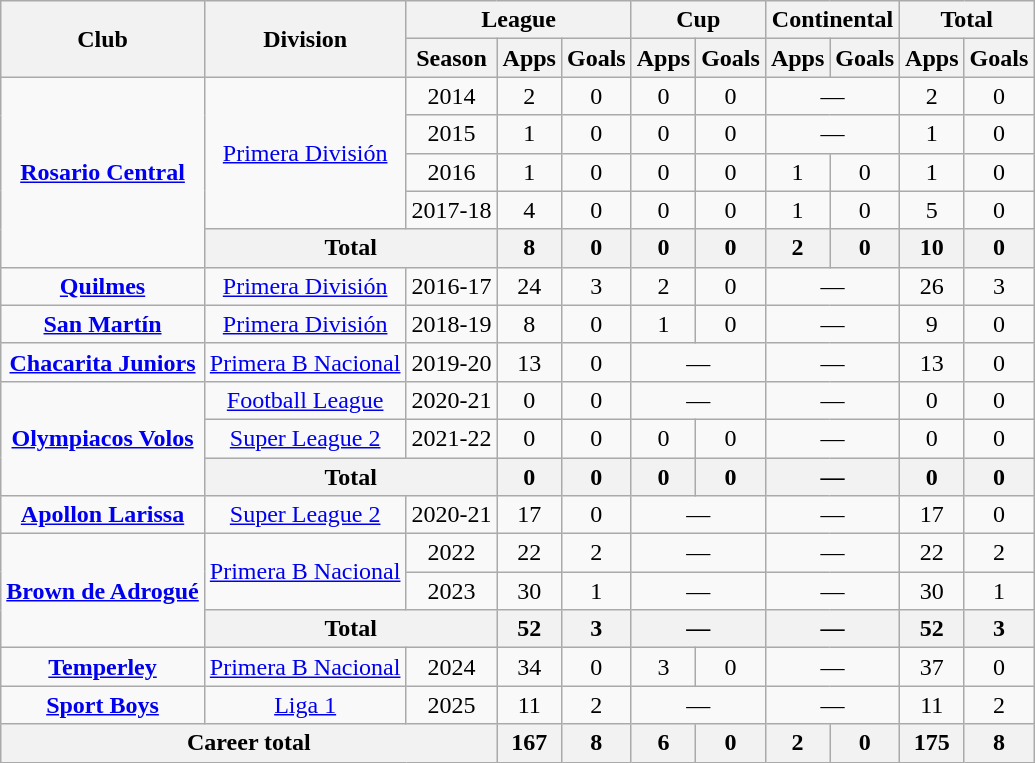<table class="wikitable" style="text-align:center">
<tr>
<th rowspan="2">Club</th>
<th rowspan="2">Division</th>
<th colspan="3">League</th>
<th colspan="2">Cup</th>
<th colspan="2">Continental</th>
<th colspan="2">Total</th>
</tr>
<tr>
<th>Season</th>
<th>Apps</th>
<th>Goals</th>
<th>Apps</th>
<th>Goals</th>
<th>Apps</th>
<th>Goals</th>
<th>Apps</th>
<th>Goals</th>
</tr>
<tr>
<td rowspan="5"><strong><a href='#'>Rosario Central</a></strong></td>
<td rowspan="4"><a href='#'>Primera División</a></td>
<td>2014</td>
<td>2</td>
<td>0</td>
<td>0</td>
<td>0</td>
<td colspan="2">—</td>
<td>2</td>
<td>0</td>
</tr>
<tr>
<td>2015</td>
<td>1</td>
<td>0</td>
<td>0</td>
<td>0</td>
<td colspan="2">—</td>
<td>1</td>
<td>0</td>
</tr>
<tr>
<td>2016</td>
<td>1</td>
<td>0</td>
<td>0</td>
<td>0</td>
<td>1</td>
<td>0</td>
<td>1</td>
<td>0</td>
</tr>
<tr>
<td>2017-18</td>
<td>4</td>
<td>0</td>
<td>0</td>
<td>0</td>
<td>1</td>
<td>0</td>
<td>5</td>
<td>0</td>
</tr>
<tr>
<th colspan="2">Total</th>
<th>8</th>
<th>0</th>
<th>0</th>
<th>0</th>
<th>2</th>
<th>0</th>
<th>10</th>
<th>0</th>
</tr>
<tr>
<td><strong><a href='#'>Quilmes</a></strong></td>
<td><a href='#'>Primera División</a></td>
<td>2016-17</td>
<td>24</td>
<td>3</td>
<td>2</td>
<td>0</td>
<td colspan="2">—</td>
<td>26</td>
<td>3</td>
</tr>
<tr>
<td><strong><a href='#'>San Martín</a></strong></td>
<td><a href='#'>Primera División</a></td>
<td>2018-19</td>
<td>8</td>
<td>0</td>
<td>1</td>
<td>0</td>
<td colspan="2">—</td>
<td>9</td>
<td>0</td>
</tr>
<tr>
<td><strong><a href='#'>Chacarita Juniors</a></strong></td>
<td><a href='#'>Primera B Nacional</a></td>
<td>2019-20</td>
<td>13</td>
<td>0</td>
<td colspan="2">—</td>
<td colspan="2">—</td>
<td>13</td>
<td>0</td>
</tr>
<tr>
<td rowspan="3"><strong><a href='#'>Olympiacos Volos</a></strong></td>
<td><a href='#'>Football League</a></td>
<td>2020-21</td>
<td>0</td>
<td>0</td>
<td colspan="2">—</td>
<td colspan="2">—</td>
<td>0</td>
<td>0</td>
</tr>
<tr>
<td><a href='#'>Super League 2</a></td>
<td>2021-22</td>
<td>0</td>
<td>0</td>
<td>0</td>
<td>0</td>
<td colspan="2">—</td>
<td>0</td>
<td>0</td>
</tr>
<tr>
<th colspan="2">Total</th>
<th>0</th>
<th>0</th>
<th>0</th>
<th>0</th>
<th colspan="2">—</th>
<th>0</th>
<th>0</th>
</tr>
<tr>
<td><strong><a href='#'>Apollon Larissa</a></strong></td>
<td><a href='#'>Super League 2</a></td>
<td>2020-21</td>
<td>17</td>
<td>0</td>
<td colspan="2">—</td>
<td colspan="2">—</td>
<td>17</td>
<td>0</td>
</tr>
<tr>
<td rowspan="3"><strong><a href='#'>Brown de Adrogué</a></strong></td>
<td rowspan="2"><a href='#'>Primera B Nacional</a></td>
<td>2022</td>
<td>22</td>
<td>2</td>
<td colspan="2">—</td>
<td colspan="2">—</td>
<td>22</td>
<td>2</td>
</tr>
<tr>
<td>2023</td>
<td>30</td>
<td>1</td>
<td colspan="2">—</td>
<td colspan="2">—</td>
<td>30</td>
<td>1</td>
</tr>
<tr>
<th colspan="2">Total</th>
<th>52</th>
<th>3</th>
<th colspan="2">—</th>
<th colspan="2">—</th>
<th>52</th>
<th>3</th>
</tr>
<tr>
<td><strong><a href='#'>Temperley</a></strong></td>
<td><a href='#'>Primera B Nacional</a></td>
<td>2024</td>
<td>34</td>
<td>0</td>
<td>3</td>
<td>0</td>
<td colspan="2">—</td>
<td>37</td>
<td>0</td>
</tr>
<tr>
<td><strong><a href='#'>Sport Boys</a></strong></td>
<td><a href='#'>Liga 1</a></td>
<td>2025</td>
<td>11</td>
<td>2</td>
<td colspan="2">—</td>
<td colspan="2">—</td>
<td>11</td>
<td>2</td>
</tr>
<tr>
<th colspan="3">Career total</th>
<th>167</th>
<th>8</th>
<th>6</th>
<th>0</th>
<th>2</th>
<th>0</th>
<th>175</th>
<th>8</th>
</tr>
</table>
